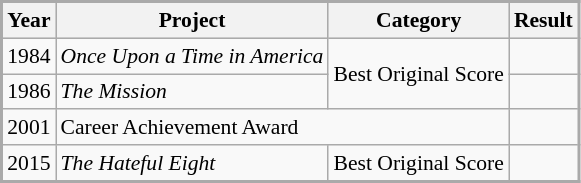<table class="wikitable" style="border:2px #aaa solid; font-size:90%;">
<tr style="background:#ccc; text-align:center;">
<th>Year</th>
<th>Project</th>
<th>Category</th>
<th>Result</th>
</tr>
<tr>
<td>1984</td>
<td><em>Once Upon a Time in America</em></td>
<td rowspan=2>Best Original Score</td>
<td></td>
</tr>
<tr>
<td>1986</td>
<td><em>The Mission</em></td>
<td></td>
</tr>
<tr>
<td>2001</td>
<td colspan=2>Career Achievement Award</td>
<td></td>
</tr>
<tr>
<td>2015</td>
<td><em>The Hateful Eight</em></td>
<td>Best Original Score</td>
<td></td>
</tr>
</table>
